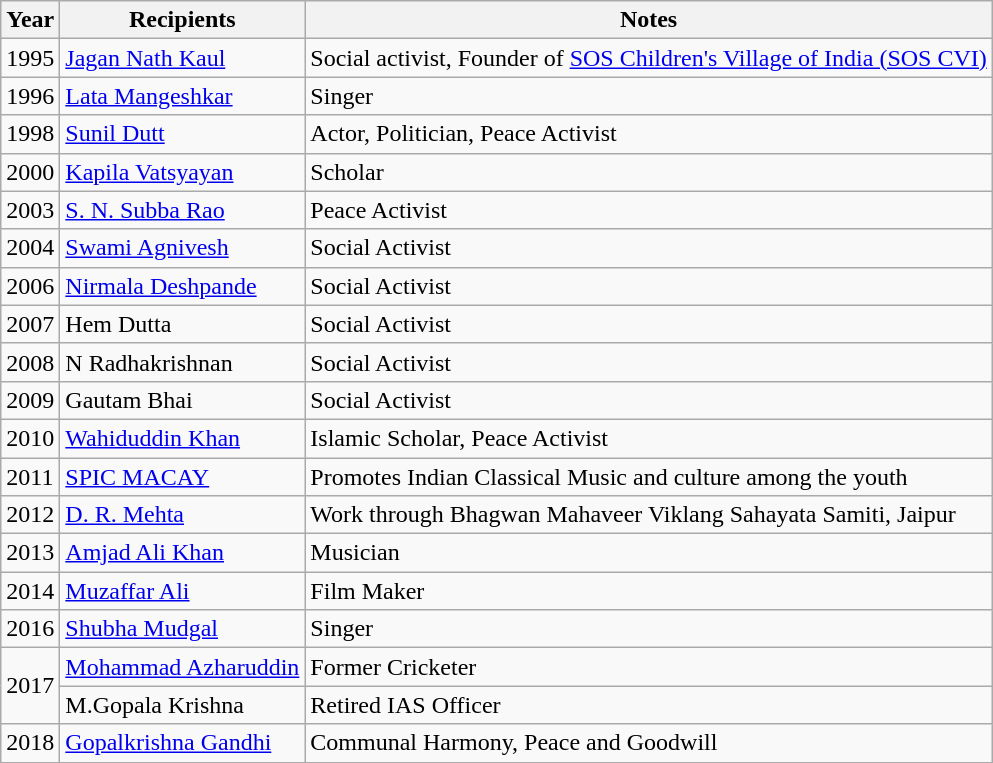<table class="wikitable">
<tr>
<th>Year</th>
<th>Recipients</th>
<th>Notes</th>
</tr>
<tr>
<td>1995</td>
<td><a href='#'>Jagan Nath Kaul</a></td>
<td>Social activist, Founder of <a href='#'>SOS Children's Village of India (SOS CVI)</a></td>
</tr>
<tr>
<td>1996</td>
<td><a href='#'>Lata Mangeshkar</a></td>
<td>Singer</td>
</tr>
<tr>
<td>1998</td>
<td><a href='#'>Sunil Dutt</a></td>
<td>Actor, Politician, Peace Activist</td>
</tr>
<tr>
<td>2000</td>
<td><a href='#'>Kapila Vatsyayan</a></td>
<td>Scholar</td>
</tr>
<tr>
<td>2003</td>
<td><a href='#'>S. N. Subba Rao</a></td>
<td>Peace Activist</td>
</tr>
<tr>
<td>2004</td>
<td><a href='#'>Swami Agnivesh</a></td>
<td>Social Activist</td>
</tr>
<tr>
<td>2006</td>
<td><a href='#'>Nirmala Deshpande</a></td>
<td>Social Activist</td>
</tr>
<tr>
<td>2007</td>
<td>Hem Dutta </td>
<td>Social Activist</td>
</tr>
<tr>
<td>2008</td>
<td>N Radhakrishnan </td>
<td>Social Activist</td>
</tr>
<tr>
<td>2009</td>
<td>Gautam Bhai </td>
<td>Social Activist</td>
</tr>
<tr>
<td>2010</td>
<td><a href='#'>Wahiduddin Khan</a></td>
<td>Islamic Scholar, Peace Activist </td>
</tr>
<tr>
<td>2011</td>
<td><a href='#'>SPIC MACAY</a></td>
<td>Promotes Indian Classical Music and culture among the youth</td>
</tr>
<tr>
<td>2012</td>
<td><a href='#'>D. R. Mehta</a></td>
<td>Work through Bhagwan Mahaveer Viklang Sahayata Samiti, Jaipur</td>
</tr>
<tr>
<td>2013</td>
<td><a href='#'>Amjad Ali Khan</a></td>
<td>Musician</td>
</tr>
<tr>
<td>2014</td>
<td><a href='#'>Muzaffar Ali</a></td>
<td>Film Maker</td>
</tr>
<tr>
<td>2016</td>
<td><a href='#'>Shubha Mudgal</a></td>
<td>Singer</td>
</tr>
<tr>
<td rowspan="2">2017</td>
<td><a href='#'>Mohammad Azharuddin</a></td>
<td>Former Cricketer</td>
</tr>
<tr>
<td>M.Gopala Krishna</td>
<td>Retired IAS Officer</td>
</tr>
<tr>
<td>2018</td>
<td><a href='#'>Gopalkrishna Gandhi</a></td>
<td>Communal Harmony, Peace and Goodwill</td>
</tr>
</table>
